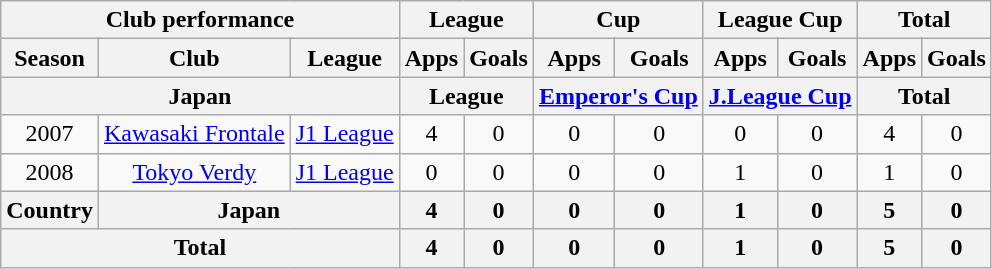<table class="wikitable" style="text-align:center;">
<tr>
<th colspan=3>Club performance</th>
<th colspan=2>League</th>
<th colspan=2>Cup</th>
<th colspan=2>League Cup</th>
<th colspan=2>Total</th>
</tr>
<tr>
<th>Season</th>
<th>Club</th>
<th>League</th>
<th>Apps</th>
<th>Goals</th>
<th>Apps</th>
<th>Goals</th>
<th>Apps</th>
<th>Goals</th>
<th>Apps</th>
<th>Goals</th>
</tr>
<tr>
<th colspan=3>Japan</th>
<th colspan=2>League</th>
<th colspan=2><a href='#'>Emperor's Cup</a></th>
<th colspan=2><a href='#'>J.League Cup</a></th>
<th colspan=2>Total</th>
</tr>
<tr>
<td>2007</td>
<td><a href='#'>Kawasaki Frontale</a></td>
<td><a href='#'>J1 League</a></td>
<td>4</td>
<td>0</td>
<td>0</td>
<td>0</td>
<td>0</td>
<td>0</td>
<td>4</td>
<td>0</td>
</tr>
<tr>
<td>2008</td>
<td><a href='#'>Tokyo Verdy</a></td>
<td><a href='#'>J1 League</a></td>
<td>0</td>
<td>0</td>
<td>0</td>
<td>0</td>
<td>1</td>
<td>0</td>
<td>1</td>
<td>0</td>
</tr>
<tr>
<th rowspan=1>Country</th>
<th colspan=2>Japan</th>
<th>4</th>
<th>0</th>
<th>0</th>
<th>0</th>
<th>1</th>
<th>0</th>
<th>5</th>
<th>0</th>
</tr>
<tr>
<th colspan=3>Total</th>
<th>4</th>
<th>0</th>
<th>0</th>
<th>0</th>
<th>1</th>
<th>0</th>
<th>5</th>
<th>0</th>
</tr>
</table>
